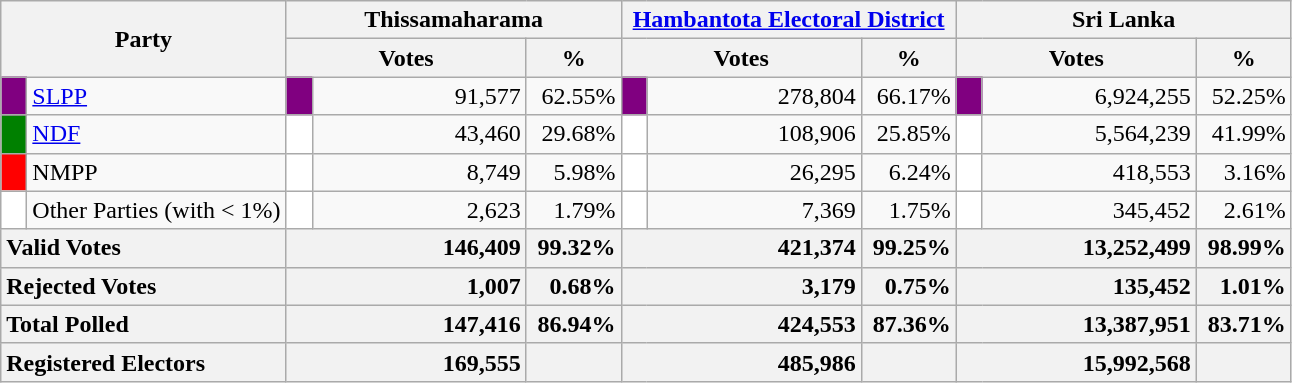<table class="wikitable">
<tr>
<th colspan="2" width="144px"rowspan="2">Party</th>
<th colspan="3" width="216px">Thissamaharama</th>
<th colspan="3" width="216px"><a href='#'>Hambantota Electoral District</a></th>
<th colspan="3" width="216px">Sri Lanka</th>
</tr>
<tr>
<th colspan="2" width="144px">Votes</th>
<th>%</th>
<th colspan="2" width="144px">Votes</th>
<th>%</th>
<th colspan="2" width="144px">Votes</th>
<th>%</th>
</tr>
<tr>
<td style="background-color:purple;" width="10px"></td>
<td style="text-align:left;"><a href='#'>SLPP</a></td>
<td style="background-color:purple;" width="10px"></td>
<td style="text-align:right;">91,577</td>
<td style="text-align:right;">62.55%</td>
<td style="background-color:purple;" width="10px"></td>
<td style="text-align:right;">278,804</td>
<td style="text-align:right;">66.17%</td>
<td style="background-color:purple;" width="10px"></td>
<td style="text-align:right;">6,924,255</td>
<td style="text-align:right;">52.25%</td>
</tr>
<tr>
<td style="background-color:green;" width="10px"></td>
<td style="text-align:left;"><a href='#'>NDF</a></td>
<td style="background-color:white;" width="10px"></td>
<td style="text-align:right;">43,460</td>
<td style="text-align:right;">29.68%</td>
<td style="background-color:white;" width="10px"></td>
<td style="text-align:right;">108,906</td>
<td style="text-align:right;">25.85%</td>
<td style="background-color:white;" width="10px"></td>
<td style="text-align:right;">5,564,239</td>
<td style="text-align:right;">41.99%</td>
</tr>
<tr>
<td style="background-color:red;" width="10px"></td>
<td style="text-align:left;">NMPP</td>
<td style="background-color:white;" width="10px"></td>
<td style="text-align:right;">8,749</td>
<td style="text-align:right;">5.98%</td>
<td style="background-color:white;" width="10px"></td>
<td style="text-align:right;">26,295</td>
<td style="text-align:right;">6.24%</td>
<td style="background-color:white;" width="10px"></td>
<td style="text-align:right;">418,553</td>
<td style="text-align:right;">3.16%</td>
</tr>
<tr>
<td style="background-color:white;" width="10px"></td>
<td style="text-align:left;">Other Parties (with < 1%)</td>
<td style="background-color:white;" width="10px"></td>
<td style="text-align:right;">2,623</td>
<td style="text-align:right;">1.79%</td>
<td style="background-color:white;" width="10px"></td>
<td style="text-align:right;">7,369</td>
<td style="text-align:right;">1.75%</td>
<td style="background-color:white;" width="10px"></td>
<td style="text-align:right;">345,452</td>
<td style="text-align:right;">2.61%</td>
</tr>
<tr>
<th colspan="2" width="144px"style="text-align:left;">Valid Votes</th>
<th style="text-align:right;"colspan="2" width="144px">146,409</th>
<th style="text-align:right;">99.32%</th>
<th style="text-align:right;"colspan="2" width="144px">421,374</th>
<th style="text-align:right;">99.25%</th>
<th style="text-align:right;"colspan="2" width="144px">13,252,499</th>
<th style="text-align:right;">98.99%</th>
</tr>
<tr>
<th colspan="2" width="144px"style="text-align:left;">Rejected Votes</th>
<th style="text-align:right;"colspan="2" width="144px">1,007</th>
<th style="text-align:right;">0.68%</th>
<th style="text-align:right;"colspan="2" width="144px">3,179</th>
<th style="text-align:right;">0.75%</th>
<th style="text-align:right;"colspan="2" width="144px">135,452</th>
<th style="text-align:right;">1.01%</th>
</tr>
<tr>
<th colspan="2" width="144px"style="text-align:left;">Total Polled</th>
<th style="text-align:right;"colspan="2" width="144px">147,416</th>
<th style="text-align:right;">86.94%</th>
<th style="text-align:right;"colspan="2" width="144px">424,553</th>
<th style="text-align:right;">87.36%</th>
<th style="text-align:right;"colspan="2" width="144px">13,387,951</th>
<th style="text-align:right;">83.71%</th>
</tr>
<tr>
<th colspan="2" width="144px"style="text-align:left;">Registered Electors</th>
<th style="text-align:right;"colspan="2" width="144px">169,555</th>
<th></th>
<th style="text-align:right;"colspan="2" width="144px">485,986</th>
<th></th>
<th style="text-align:right;"colspan="2" width="144px">15,992,568</th>
<th></th>
</tr>
</table>
